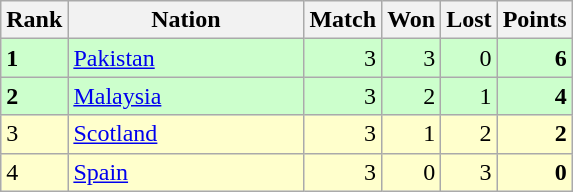<table class="wikitable">
<tr>
<th width=20>Rank</th>
<th width=150>Nation</th>
<th width=20>Match</th>
<th width=20>Won</th>
<th width=20>Lost</th>
<th width=20>Points</th>
</tr>
<tr style="text-align:right; background:#cfc;">
<td align="left"><strong>1</strong></td>
<td style="text-align:left;"> <a href='#'>Pakistan</a></td>
<td>3</td>
<td>3</td>
<td>0</td>
<td><strong>6</strong></td>
</tr>
<tr style="text-align:right; background:#cfc;">
<td align="left"><strong>2</strong></td>
<td style="text-align:left;"> <a href='#'>Malaysia</a></td>
<td>3</td>
<td>2</td>
<td>1</td>
<td><strong>4</strong></td>
</tr>
<tr style="text-align:right; background:#ffc;">
<td align="left">3</td>
<td style="text-align:left;"> <a href='#'>Scotland</a></td>
<td>3</td>
<td>1</td>
<td>2</td>
<td><strong>2</strong></td>
</tr>
<tr style="text-align:right; background:#ffc;">
<td align="left">4</td>
<td style="text-align:left;"> <a href='#'>Spain</a></td>
<td>3</td>
<td>0</td>
<td>3</td>
<td><strong>0</strong></td>
</tr>
</table>
